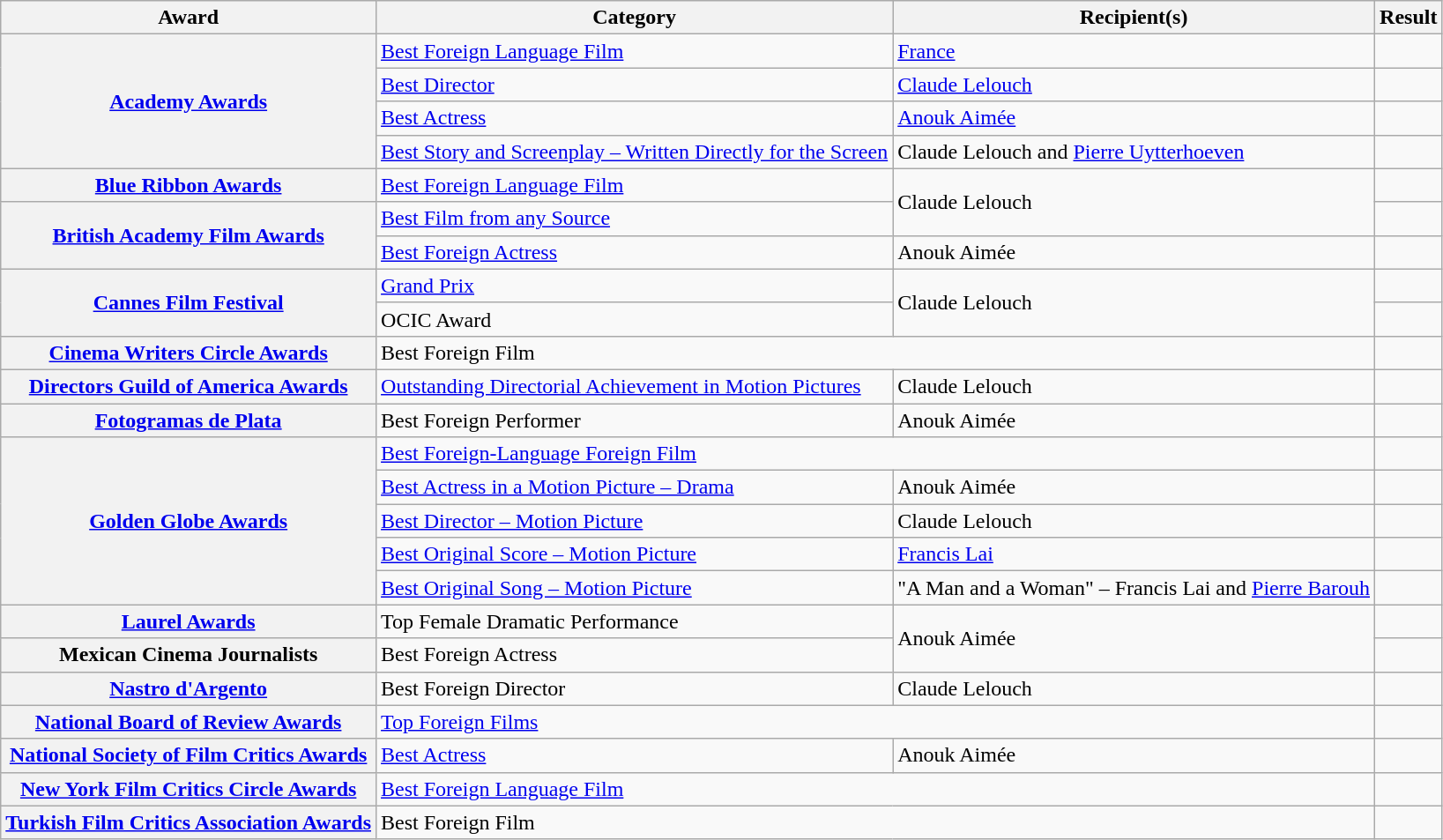<table class="wikitable plainrowheaders">
<tr>
<th scope="col">Award</th>
<th scope="col">Category</th>
<th scope="col">Recipient(s)</th>
<th scope="col">Result</th>
</tr>
<tr>
<th scope="row" rowspan="4"><a href='#'>Academy Awards</a></th>
<td><a href='#'>Best Foreign Language Film</a></td>
<td><a href='#'>France</a></td>
<td></td>
</tr>
<tr>
<td><a href='#'>Best Director</a></td>
<td><a href='#'>Claude Lelouch</a></td>
<td></td>
</tr>
<tr>
<td><a href='#'>Best Actress</a></td>
<td><a href='#'>Anouk Aimée</a></td>
<td></td>
</tr>
<tr>
<td><a href='#'>Best Story and Screenplay – Written Directly for the Screen</a></td>
<td>Claude Lelouch and <a href='#'>Pierre Uytterhoeven</a></td>
<td></td>
</tr>
<tr>
<th scope="row"><a href='#'>Blue Ribbon Awards</a></th>
<td><a href='#'>Best Foreign Language Film</a></td>
<td rowspan="2">Claude Lelouch</td>
<td></td>
</tr>
<tr>
<th scope="row" rowspan="2"><a href='#'>British Academy Film Awards</a></th>
<td><a href='#'>Best Film from any Source</a></td>
<td></td>
</tr>
<tr>
<td><a href='#'>Best Foreign Actress</a></td>
<td>Anouk Aimée</td>
<td></td>
</tr>
<tr>
<th scope="row" rowspan="2"><a href='#'>Cannes Film Festival</a></th>
<td><a href='#'>Grand Prix</a></td>
<td rowspan="2">Claude Lelouch</td>
<td></td>
</tr>
<tr>
<td>OCIC Award</td>
<td></td>
</tr>
<tr>
<th scope="row"><a href='#'>Cinema Writers Circle Awards</a></th>
<td colspan="2">Best Foreign Film</td>
<td></td>
</tr>
<tr>
<th scope="row"><a href='#'>Directors Guild of America Awards</a></th>
<td><a href='#'>Outstanding Directorial Achievement in Motion Pictures</a></td>
<td>Claude Lelouch</td>
<td></td>
</tr>
<tr>
<th scope="row"><a href='#'>Fotogramas de Plata</a></th>
<td>Best Foreign Performer</td>
<td>Anouk Aimée</td>
<td></td>
</tr>
<tr>
<th scope="row" rowspan="5"><a href='#'>Golden Globe Awards</a></th>
<td colspan="2"><a href='#'>Best Foreign-Language Foreign Film</a></td>
<td></td>
</tr>
<tr>
<td><a href='#'>Best Actress in a Motion Picture – Drama</a></td>
<td>Anouk Aimée</td>
<td></td>
</tr>
<tr>
<td><a href='#'>Best Director – Motion Picture</a></td>
<td>Claude Lelouch</td>
<td></td>
</tr>
<tr>
<td><a href='#'>Best Original Score – Motion Picture</a></td>
<td><a href='#'>Francis Lai</a></td>
<td></td>
</tr>
<tr>
<td><a href='#'>Best Original Song – Motion Picture</a></td>
<td>"A Man and a Woman" – Francis Lai and <a href='#'>Pierre Barouh</a></td>
<td></td>
</tr>
<tr>
<th scope="row"><a href='#'>Laurel Awards</a></th>
<td>Top Female Dramatic Performance</td>
<td rowspan="2">Anouk Aimée</td>
<td></td>
</tr>
<tr>
<th scope="row">Mexican Cinema Journalists</th>
<td>Best Foreign Actress</td>
<td></td>
</tr>
<tr>
<th scope="row"><a href='#'>Nastro d'Argento</a></th>
<td>Best Foreign Director</td>
<td>Claude Lelouch</td>
<td></td>
</tr>
<tr>
<th scope="row"><a href='#'>National Board of Review Awards</a></th>
<td colspan="2"><a href='#'>Top Foreign Films</a></td>
<td></td>
</tr>
<tr>
<th scope="row"><a href='#'>National Society of Film Critics Awards</a></th>
<td><a href='#'>Best Actress</a></td>
<td>Anouk Aimée</td>
<td></td>
</tr>
<tr>
<th scope="row"><a href='#'>New York Film Critics Circle Awards</a></th>
<td colspan="2"><a href='#'>Best Foreign Language Film</a></td>
<td></td>
</tr>
<tr>
<th scope="row"><a href='#'>Turkish Film Critics Association Awards</a></th>
<td colspan="2">Best Foreign Film</td>
<td></td>
</tr>
</table>
